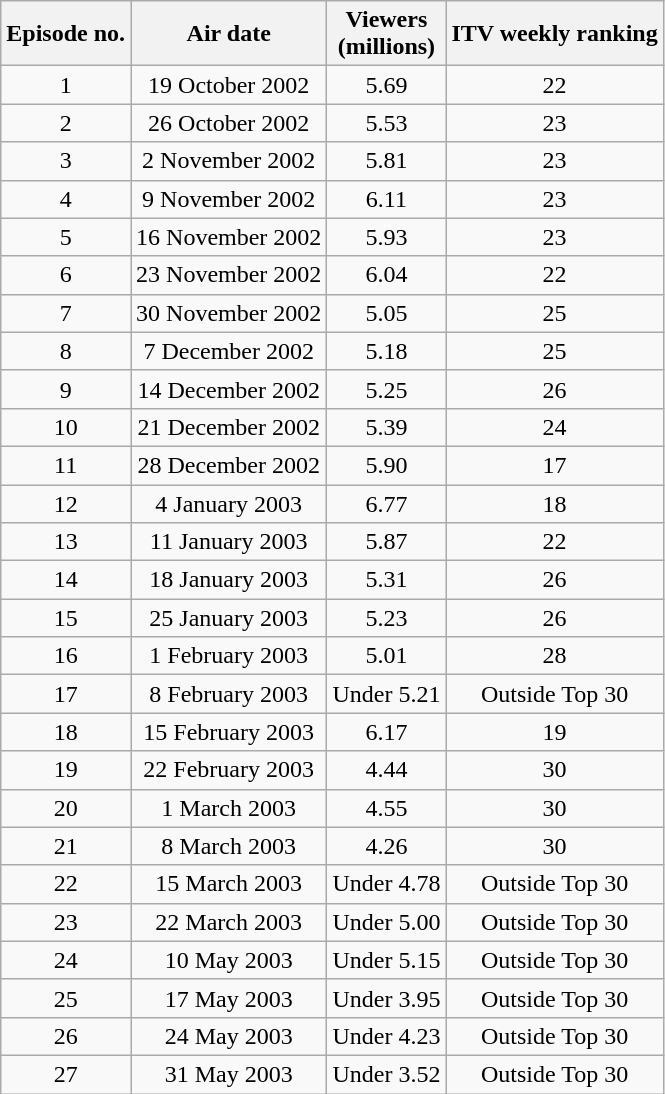<table class="wikitable" style="text-align:center;">
<tr>
<th>Episode no.</th>
<th>Air date</th>
<th>Viewers<br>(millions)</th>
<th>ITV weekly ranking</th>
</tr>
<tr>
<td>1</td>
<td>19 October 2002</td>
<td>5.69</td>
<td>22</td>
</tr>
<tr>
<td>2</td>
<td>26 October 2002</td>
<td>5.53</td>
<td>23</td>
</tr>
<tr>
<td>3</td>
<td>2 November 2002</td>
<td>5.81</td>
<td>23</td>
</tr>
<tr>
<td>4</td>
<td>9 November 2002</td>
<td>6.11</td>
<td>23</td>
</tr>
<tr>
<td>5</td>
<td>16 November 2002</td>
<td>5.93</td>
<td>23</td>
</tr>
<tr>
<td>6</td>
<td>23 November 2002</td>
<td>6.04</td>
<td>22</td>
</tr>
<tr>
<td>7</td>
<td>30 November 2002</td>
<td>5.05</td>
<td>25</td>
</tr>
<tr>
<td>8</td>
<td>7 December 2002</td>
<td>5.18</td>
<td>25</td>
</tr>
<tr>
<td>9</td>
<td>14 December 2002</td>
<td>5.25</td>
<td>26</td>
</tr>
<tr>
<td>10</td>
<td>21 December 2002</td>
<td>5.39</td>
<td>24</td>
</tr>
<tr>
<td>11</td>
<td>28 December 2002</td>
<td>5.90</td>
<td>17</td>
</tr>
<tr>
<td>12</td>
<td>4 January 2003</td>
<td>6.77</td>
<td>18</td>
</tr>
<tr>
<td>13</td>
<td>11 January 2003</td>
<td>5.87</td>
<td>22</td>
</tr>
<tr>
<td>14</td>
<td>18 January 2003</td>
<td>5.31</td>
<td>26</td>
</tr>
<tr>
<td>15</td>
<td>25 January 2003</td>
<td>5.23</td>
<td>26</td>
</tr>
<tr>
<td>16</td>
<td>1 February 2003</td>
<td>5.01</td>
<td>28</td>
</tr>
<tr>
<td>17</td>
<td>8 February 2003</td>
<td>Under 5.21</td>
<td>Outside Top 30</td>
</tr>
<tr>
<td>18</td>
<td>15 February 2003</td>
<td>6.17</td>
<td>19</td>
</tr>
<tr>
<td>19</td>
<td>22 February 2003</td>
<td>4.44</td>
<td>30</td>
</tr>
<tr>
<td>20</td>
<td>1 March 2003</td>
<td>4.55</td>
<td>30</td>
</tr>
<tr>
<td>21</td>
<td>8 March 2003</td>
<td>4.26</td>
<td>30</td>
</tr>
<tr>
<td>22</td>
<td>15 March 2003</td>
<td>Under 4.78</td>
<td>Outside Top 30</td>
</tr>
<tr>
<td>23</td>
<td>22 March 2003</td>
<td>Under 5.00</td>
<td>Outside Top 30</td>
</tr>
<tr>
<td>24</td>
<td>10 May 2003</td>
<td>Under 5.15</td>
<td>Outside Top 30</td>
</tr>
<tr>
<td>25</td>
<td>17 May 2003</td>
<td>Under 3.95</td>
<td>Outside Top 30</td>
</tr>
<tr>
<td>26</td>
<td>24 May 2003</td>
<td>Under 4.23</td>
<td>Outside Top 30</td>
</tr>
<tr>
<td>27</td>
<td>31 May 2003</td>
<td>Under 3.52</td>
<td>Outside Top 30</td>
</tr>
</table>
